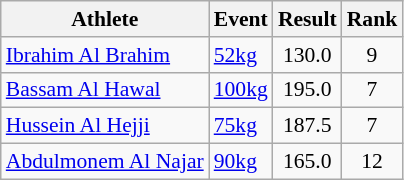<table class=wikitable style="font-size:90%">
<tr>
<th>Athlete</th>
<th>Event</th>
<th>Result</th>
<th>Rank</th>
</tr>
<tr>
<td><a href='#'>Ibrahim Al Brahim</a></td>
<td><a href='#'>52kg</a></td>
<td style="text-align:center;">130.0</td>
<td style="text-align:center;">9</td>
</tr>
<tr>
<td><a href='#'>Bassam Al Hawal</a></td>
<td><a href='#'>100kg</a></td>
<td style="text-align:center;">195.0</td>
<td style="text-align:center;">7</td>
</tr>
<tr>
<td><a href='#'>Hussein Al Hejji</a></td>
<td><a href='#'>75kg</a></td>
<td style="text-align:center;">187.5</td>
<td style="text-align:center;">7</td>
</tr>
<tr>
<td><a href='#'>Abdulmonem Al Najar</a></td>
<td><a href='#'>90kg</a></td>
<td style="text-align:center;">165.0</td>
<td style="text-align:center;">12</td>
</tr>
</table>
